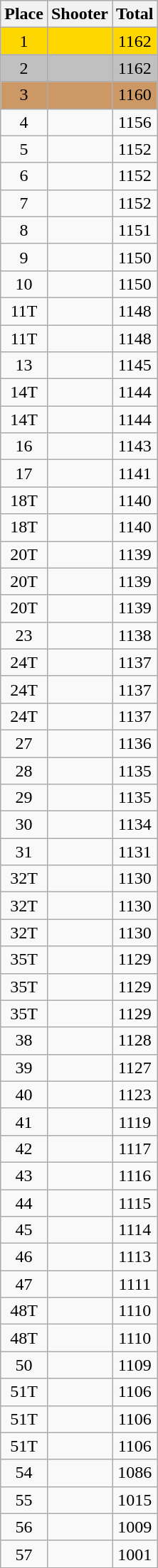<table class=wikitable style="text-align:center">
<tr>
<th>Place</th>
<th>Shooter</th>
<th>Total</th>
</tr>
<tr style="text-align:center; background:gold;">
<td>1</td>
<td align=left></td>
<td>1162</td>
</tr>
<tr style="text-align:center; background:silver;">
<td>2</td>
<td align=left></td>
<td>1162</td>
</tr>
<tr style="text-align:center; background:#c96;">
<td>3</td>
<td align=left></td>
<td>1160</td>
</tr>
<tr>
<td>4</td>
<td align=left></td>
<td>1156</td>
</tr>
<tr>
<td>5</td>
<td align=left></td>
<td>1152</td>
</tr>
<tr>
<td>6</td>
<td align=left></td>
<td>1152</td>
</tr>
<tr>
<td>7</td>
<td align=left></td>
<td>1152</td>
</tr>
<tr>
<td>8</td>
<td align=left></td>
<td>1151</td>
</tr>
<tr>
<td>9</td>
<td align=left></td>
<td>1150</td>
</tr>
<tr>
<td>10</td>
<td align=left></td>
<td>1150</td>
</tr>
<tr>
<td>11T</td>
<td align=left></td>
<td>1148</td>
</tr>
<tr>
<td>11T</td>
<td align=left></td>
<td>1148</td>
</tr>
<tr>
<td>13</td>
<td align=left></td>
<td>1145</td>
</tr>
<tr>
<td>14T</td>
<td align=left></td>
<td>1144</td>
</tr>
<tr>
<td>14T</td>
<td align=left></td>
<td>1144</td>
</tr>
<tr>
<td>16</td>
<td align=left></td>
<td>1143</td>
</tr>
<tr>
<td>17</td>
<td align=left></td>
<td>1141</td>
</tr>
<tr>
<td>18T</td>
<td align=left></td>
<td>1140</td>
</tr>
<tr>
<td>18T</td>
<td align=left></td>
<td>1140</td>
</tr>
<tr>
<td>20T</td>
<td align=left></td>
<td>1139</td>
</tr>
<tr>
<td>20T</td>
<td align=left></td>
<td>1139</td>
</tr>
<tr>
<td>20T</td>
<td align=left></td>
<td>1139</td>
</tr>
<tr>
<td>23</td>
<td align=left></td>
<td>1138</td>
</tr>
<tr>
<td>24T</td>
<td align=left></td>
<td>1137</td>
</tr>
<tr>
<td>24T</td>
<td align=left></td>
<td>1137</td>
</tr>
<tr>
<td>24T</td>
<td align=left></td>
<td>1137</td>
</tr>
<tr>
<td>27</td>
<td align=left></td>
<td>1136</td>
</tr>
<tr>
<td>28</td>
<td align=left></td>
<td>1135</td>
</tr>
<tr>
<td>29</td>
<td align=left></td>
<td>1135</td>
</tr>
<tr>
<td>30</td>
<td align=left></td>
<td>1134</td>
</tr>
<tr>
<td>31</td>
<td align=left></td>
<td>1131</td>
</tr>
<tr>
<td>32T</td>
<td align=left></td>
<td>1130</td>
</tr>
<tr>
<td>32T</td>
<td align=left></td>
<td>1130</td>
</tr>
<tr>
<td>32T</td>
<td align=left></td>
<td>1130</td>
</tr>
<tr>
<td>35T</td>
<td align=left></td>
<td>1129</td>
</tr>
<tr>
<td>35T</td>
<td align=left></td>
<td>1129</td>
</tr>
<tr>
<td>35T</td>
<td align=left></td>
<td>1129</td>
</tr>
<tr>
<td>38</td>
<td align=left></td>
<td>1128</td>
</tr>
<tr>
<td>39</td>
<td align=left></td>
<td>1127</td>
</tr>
<tr>
<td>40</td>
<td align=left></td>
<td>1123</td>
</tr>
<tr>
<td>41</td>
<td align=left></td>
<td>1119</td>
</tr>
<tr>
<td>42</td>
<td align=left></td>
<td>1117</td>
</tr>
<tr>
<td>43</td>
<td align=left></td>
<td>1116</td>
</tr>
<tr>
<td>44</td>
<td align=left></td>
<td>1115</td>
</tr>
<tr>
<td>45</td>
<td align=left></td>
<td>1114</td>
</tr>
<tr>
<td>46</td>
<td align=left></td>
<td>1113</td>
</tr>
<tr>
<td>47</td>
<td align=left></td>
<td>1111</td>
</tr>
<tr>
<td>48T</td>
<td align=left></td>
<td>1110</td>
</tr>
<tr>
<td>48T</td>
<td align=left></td>
<td>1110</td>
</tr>
<tr>
<td>50</td>
<td align=left></td>
<td>1109</td>
</tr>
<tr>
<td>51T</td>
<td align=left></td>
<td>1106</td>
</tr>
<tr>
<td>51T</td>
<td align=left></td>
<td>1106</td>
</tr>
<tr>
<td>51T</td>
<td align=left></td>
<td>1106</td>
</tr>
<tr>
<td>54</td>
<td align=left></td>
<td>1086</td>
</tr>
<tr>
<td>55</td>
<td align=left></td>
<td>1015</td>
</tr>
<tr>
<td>56</td>
<td align=left></td>
<td>1009</td>
</tr>
<tr>
<td>57</td>
<td align=left></td>
<td>1001</td>
</tr>
</table>
